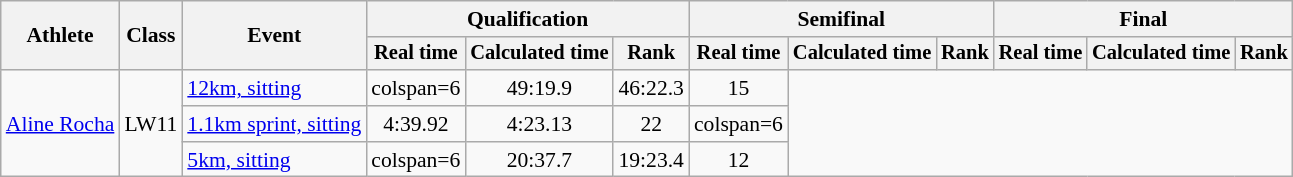<table class=wikitable style="font-size:90%">
<tr>
<th rowspan=2>Athlete</th>
<th rowspan=2>Class</th>
<th rowspan=2>Event</th>
<th colspan=3>Qualification</th>
<th colspan=3>Semifinal</th>
<th colspan=3>Final</th>
</tr>
<tr style="font-size:95%">
<th>Real time</th>
<th>Calculated time</th>
<th>Rank</th>
<th>Real time</th>
<th>Calculated time</th>
<th>Rank</th>
<th>Real time</th>
<th>Calculated time</th>
<th>Rank</th>
</tr>
<tr>
<td rowspan=3><a href='#'>Aline Rocha</a></td>
<td rowspan=3>LW11</td>
<td><a href='#'>12km, sitting</a></td>
<td>colspan=6 </td>
<td align="center">49:19.9</td>
<td align="center">46:22.3</td>
<td align="center">15</td>
</tr>
<tr>
<td><a href='#'>1.1km sprint, sitting</a></td>
<td align="center">4:39.92</td>
<td align="center">4:23.13</td>
<td align="center">22</td>
<td>colspan=6 </td>
</tr>
<tr>
<td><a href='#'>5km, sitting</a></td>
<td>colspan=6 </td>
<td align="center">20:37.7</td>
<td align="center">19:23.4</td>
<td align="center">12</td>
</tr>
</table>
